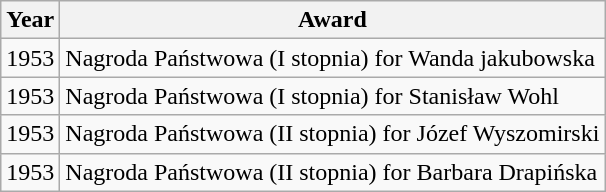<table class="wikitable">
<tr>
<th>Year</th>
<th>Award</th>
</tr>
<tr>
<td>1953</td>
<td>Nagroda Państwowa (I stopnia) for Wanda jakubowska</td>
</tr>
<tr>
<td>1953</td>
<td>Nagroda Państwowa (I stopnia) for Stanisław Wohl</td>
</tr>
<tr>
<td>1953</td>
<td>Nagroda Państwowa (II stopnia) for Józef Wyszomirski</td>
</tr>
<tr>
<td>1953</td>
<td>Nagroda Państwowa (II stopnia) for Barbara Drapińska</td>
</tr>
</table>
